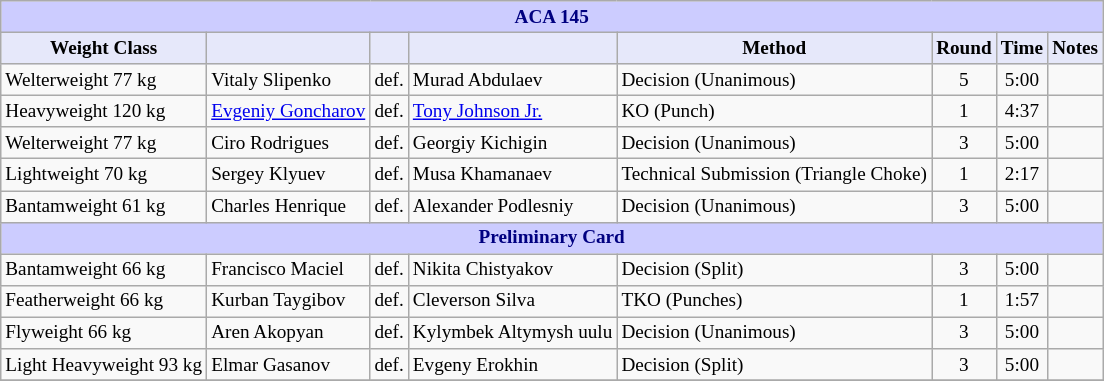<table class="wikitable" style="font-size: 80%;">
<tr>
<th colspan="8" style="background-color: #ccf; color: #000080; text-align: center;"><strong>ACA 145</strong></th>
</tr>
<tr>
<th colspan="1" style="background-color: #E6E8FA; color: #000000; text-align: center;">Weight Class</th>
<th colspan="1" style="background-color: #E6E8FA; color: #000000; text-align: center;"></th>
<th colspan="1" style="background-color: #E6E8FA; color: #000000; text-align: center;"></th>
<th colspan="1" style="background-color: #E6E8FA; color: #000000; text-align: center;"></th>
<th colspan="1" style="background-color: #E6E8FA; color: #000000; text-align: center;">Method</th>
<th colspan="1" style="background-color: #E6E8FA; color: #000000; text-align: center;">Round</th>
<th colspan="1" style="background-color: #E6E8FA; color: #000000; text-align: center;">Time</th>
<th colspan="1" style="background-color: #E6E8FA; color: #000000; text-align: center;">Notes</th>
</tr>
<tr>
<td>Welterweight 77 kg</td>
<td> Vitaly Slipenko</td>
<td>def.</td>
<td> Murad Abdulaev</td>
<td>Decision (Unanimous)</td>
<td align=center>5</td>
<td align=center>5:00</td>
<td></td>
</tr>
<tr>
<td>Heavyweight 120 kg</td>
<td> <a href='#'>Evgeniy Goncharov</a></td>
<td>def.</td>
<td> <a href='#'>Tony Johnson Jr.</a></td>
<td>KO (Punch)</td>
<td align=center>1</td>
<td align=center>4:37</td>
<td></td>
</tr>
<tr>
<td>Welterweight 77 kg</td>
<td> Ciro Rodrigues</td>
<td>def.</td>
<td> Georgiy Kichigin</td>
<td>Decision (Unanimous)</td>
<td align=center>3</td>
<td align=center>5:00</td>
<td></td>
</tr>
<tr>
<td>Lightweight 70 kg</td>
<td> Sergey Klyuev</td>
<td>def.</td>
<td> Musa Khamanaev</td>
<td>Technical Submission (Triangle Choke)</td>
<td align=center>1</td>
<td align=center>2:17</td>
<td></td>
</tr>
<tr>
<td>Bantamweight 61 kg</td>
<td> Charles Henrique</td>
<td>def.</td>
<td> Alexander Podlesniy</td>
<td>Decision (Unanimous)</td>
<td align=center>3</td>
<td align=center>5:00</td>
<td></td>
</tr>
<tr>
<th colspan="8" style="background-color: #ccf; color: #000080; text-align: center;"><strong>Preliminary Card</strong></th>
</tr>
<tr>
<td>Bantamweight 66 kg</td>
<td> Francisco Maciel</td>
<td>def.</td>
<td> Nikita Chistyakov</td>
<td>Decision (Split)</td>
<td align=center>3</td>
<td align=center>5:00</td>
<td></td>
</tr>
<tr>
<td>Featherweight 66 kg</td>
<td> Kurban Taygibov</td>
<td>def.</td>
<td> Cleverson Silva</td>
<td>TKO (Punches)</td>
<td align=center>1</td>
<td align=center>1:57</td>
<td></td>
</tr>
<tr>
<td>Flyweight 66 kg</td>
<td> Aren Akopyan</td>
<td>def.</td>
<td> Kylymbek Altymysh uulu</td>
<td>Decision (Unanimous)</td>
<td align=center>3</td>
<td align=center>5:00</td>
<td></td>
</tr>
<tr>
<td>Light Heavyweight 93 kg</td>
<td> Elmar Gasanov</td>
<td>def.</td>
<td> Evgeny Erokhin</td>
<td>Decision (Split)</td>
<td align=center>3</td>
<td align=center>5:00</td>
<td></td>
</tr>
<tr>
</tr>
</table>
